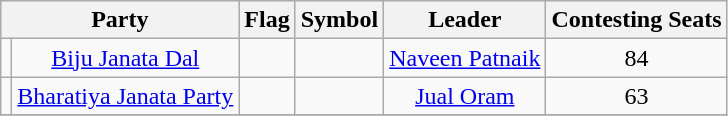<table class="wikitable" style="text-align:center">
<tr>
<th colspan="2">Party</th>
<th>Flag</th>
<th>Symbol</th>
<th>Leader</th>
<th>Contesting Seats</th>
</tr>
<tr>
<td></td>
<td><a href='#'>Biju Janata Dal</a></td>
<td></td>
<td></td>
<td><a href='#'>Naveen Patnaik</a></td>
<td>84</td>
</tr>
<tr>
<td></td>
<td><a href='#'>Bharatiya Janata Party</a></td>
<td></td>
<td></td>
<td><a href='#'>Jual Oram</a></td>
<td>63</td>
</tr>
<tr>
</tr>
</table>
